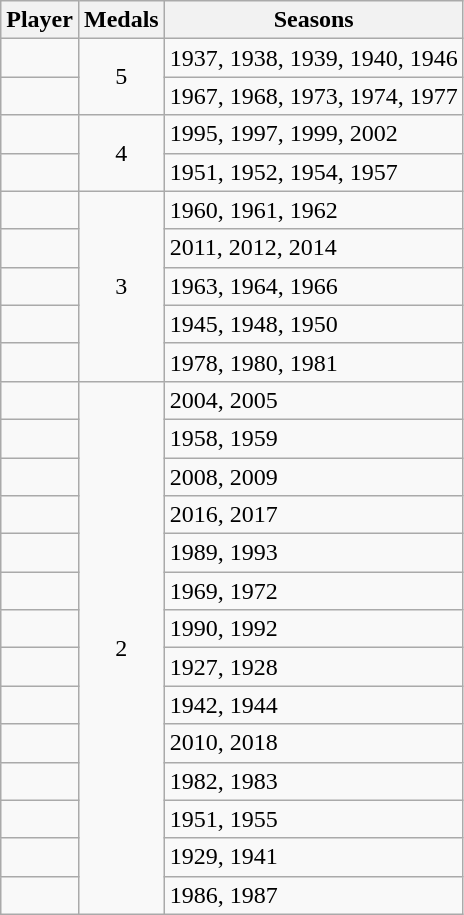<table class="wikitable sortable">
<tr>
<th>Player</th>
<th>Medals</th>
<th class="unsortable">Seasons</th>
</tr>
<tr>
<td></td>
<td rowspan="2" align="center">5</td>
<td>1937, 1938, 1939, 1940, 1946</td>
</tr>
<tr>
<td></td>
<td>1967, 1968, 1973, 1974, 1977</td>
</tr>
<tr>
<td></td>
<td rowspan="2" align="center">4</td>
<td>1995, 1997, 1999, 2002</td>
</tr>
<tr>
<td></td>
<td>1951, 1952, 1954, 1957</td>
</tr>
<tr>
<td></td>
<td rowspan="5" align="center">3</td>
<td>1960, 1961, 1962</td>
</tr>
<tr>
<td></td>
<td>2011, 2012, 2014</td>
</tr>
<tr>
<td></td>
<td>1963, 1964, 1966</td>
</tr>
<tr>
<td></td>
<td>1945, 1948, 1950</td>
</tr>
<tr>
<td></td>
<td>1978, 1980, 1981</td>
</tr>
<tr>
<td></td>
<td rowspan="14" align="center">2</td>
<td>2004, 2005</td>
</tr>
<tr>
<td></td>
<td>1958, 1959</td>
</tr>
<tr>
<td></td>
<td>2008, 2009</td>
</tr>
<tr>
<td></td>
<td>2016, 2017</td>
</tr>
<tr>
<td></td>
<td>1989, 1993</td>
</tr>
<tr>
<td></td>
<td>1969, 1972</td>
</tr>
<tr>
<td></td>
<td>1990, 1992</td>
</tr>
<tr>
<td></td>
<td>1927, 1928</td>
</tr>
<tr>
<td></td>
<td>1942, 1944</td>
</tr>
<tr>
<td></td>
<td>2010, 2018</td>
</tr>
<tr>
<td></td>
<td>1982, 1983</td>
</tr>
<tr>
<td></td>
<td>1951, 1955</td>
</tr>
<tr>
<td></td>
<td>1929, 1941</td>
</tr>
<tr>
<td></td>
<td>1986, 1987</td>
</tr>
</table>
